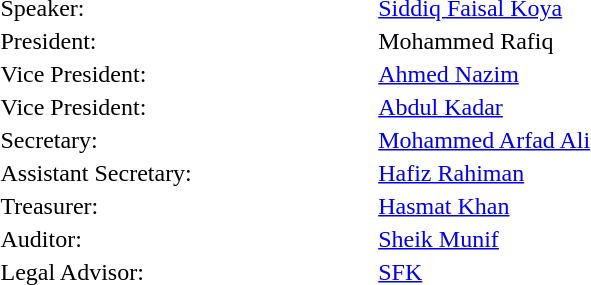<table border="0" width="40%">
<tr>
<td width = "20%">Speaker:</td>
<td width = "20%"><a href='#'>Siddiq Faisal Koya</a></td>
</tr>
<tr>
<td width = "20%">President:</td>
<td width = "20%">Mohammed Rafiq</td>
</tr>
<tr>
<td>Vice President:</td>
<td><a href='#'>Ahmed Nazim</a></td>
</tr>
<tr>
<td>Vice President:</td>
<td><a href='#'>Abdul Kadar</a></td>
</tr>
<tr>
<td>Secretary:</td>
<td><a href='#'>Mohammed Arfad Ali</a></td>
</tr>
<tr>
<td>Assistant Secretary:</td>
<td><a href='#'>Hafiz Rahiman</a></td>
</tr>
<tr>
<td>Treasurer:</td>
<td><a href='#'>Hasmat Khan</a></td>
</tr>
<tr>
<td>Auditor:</td>
<td><a href='#'>Sheik Munif</a></td>
</tr>
<tr>
<td>Legal Advisor:</td>
<td><a href='#'>SFK</a></td>
</tr>
<tr>
</tr>
</table>
